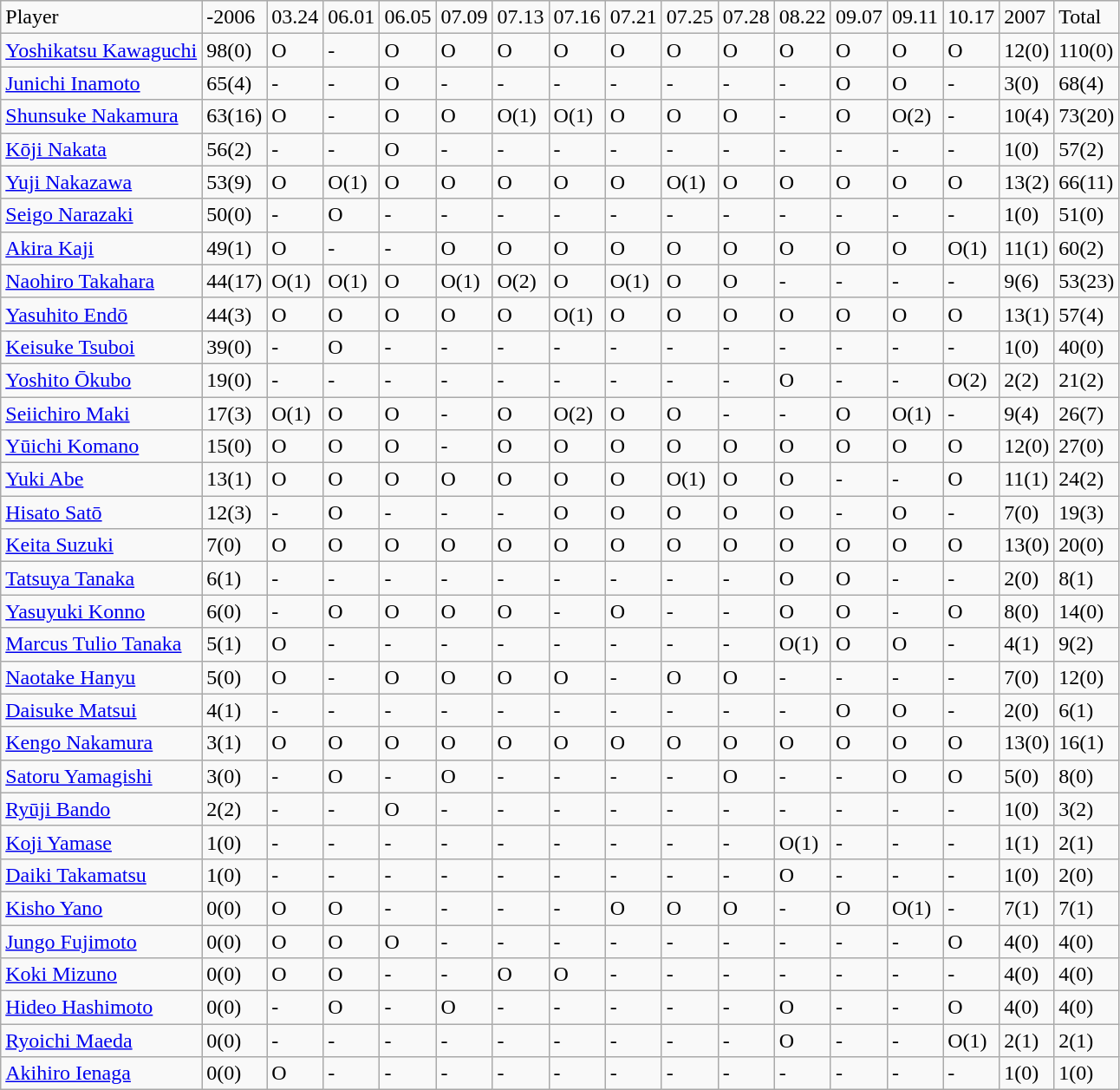<table class="wikitable" style="text-align:left;">
<tr>
<td>Player</td>
<td>-2006</td>
<td>03.24</td>
<td>06.01</td>
<td>06.05</td>
<td>07.09</td>
<td>07.13</td>
<td>07.16</td>
<td>07.21</td>
<td>07.25</td>
<td>07.28</td>
<td>08.22</td>
<td>09.07</td>
<td>09.11</td>
<td>10.17</td>
<td>2007</td>
<td>Total</td>
</tr>
<tr>
<td><a href='#'>Yoshikatsu Kawaguchi</a></td>
<td>98(0)</td>
<td>O</td>
<td>-</td>
<td>O</td>
<td>O</td>
<td>O</td>
<td>O</td>
<td>O</td>
<td>O</td>
<td>O</td>
<td>O</td>
<td>O</td>
<td>O</td>
<td>O</td>
<td>12(0)</td>
<td>110(0)</td>
</tr>
<tr>
<td><a href='#'>Junichi Inamoto</a></td>
<td>65(4)</td>
<td>-</td>
<td>-</td>
<td>O</td>
<td>-</td>
<td>-</td>
<td>-</td>
<td>-</td>
<td>-</td>
<td>-</td>
<td>-</td>
<td>O</td>
<td>O</td>
<td>-</td>
<td>3(0)</td>
<td>68(4)</td>
</tr>
<tr>
<td><a href='#'>Shunsuke Nakamura</a></td>
<td>63(16)</td>
<td>O</td>
<td>-</td>
<td>O</td>
<td>O</td>
<td>O(1)</td>
<td>O(1)</td>
<td>O</td>
<td>O</td>
<td>O</td>
<td>-</td>
<td>O</td>
<td>O(2)</td>
<td>-</td>
<td>10(4)</td>
<td>73(20)</td>
</tr>
<tr>
<td><a href='#'>Kōji Nakata</a></td>
<td>56(2)</td>
<td>-</td>
<td>-</td>
<td>O</td>
<td>-</td>
<td>-</td>
<td>-</td>
<td>-</td>
<td>-</td>
<td>-</td>
<td>-</td>
<td>-</td>
<td>-</td>
<td>-</td>
<td>1(0)</td>
<td>57(2)</td>
</tr>
<tr>
<td><a href='#'>Yuji Nakazawa</a></td>
<td>53(9)</td>
<td>O</td>
<td>O(1)</td>
<td>O</td>
<td>O</td>
<td>O</td>
<td>O</td>
<td>O</td>
<td>O(1)</td>
<td>O</td>
<td>O</td>
<td>O</td>
<td>O</td>
<td>O</td>
<td>13(2)</td>
<td>66(11)</td>
</tr>
<tr>
<td><a href='#'>Seigo Narazaki</a></td>
<td>50(0)</td>
<td>-</td>
<td>O</td>
<td>-</td>
<td>-</td>
<td>-</td>
<td>-</td>
<td>-</td>
<td>-</td>
<td>-</td>
<td>-</td>
<td>-</td>
<td>-</td>
<td>-</td>
<td>1(0)</td>
<td>51(0)</td>
</tr>
<tr>
<td><a href='#'>Akira Kaji</a></td>
<td>49(1)</td>
<td>O</td>
<td>-</td>
<td>-</td>
<td>O</td>
<td>O</td>
<td>O</td>
<td>O</td>
<td>O</td>
<td>O</td>
<td>O</td>
<td>O</td>
<td>O</td>
<td>O(1)</td>
<td>11(1)</td>
<td>60(2)</td>
</tr>
<tr>
<td><a href='#'>Naohiro Takahara</a></td>
<td>44(17)</td>
<td>O(1)</td>
<td>O(1)</td>
<td>O</td>
<td>O(1)</td>
<td>O(2)</td>
<td>O</td>
<td>O(1)</td>
<td>O</td>
<td>O</td>
<td>-</td>
<td>-</td>
<td>-</td>
<td>-</td>
<td>9(6)</td>
<td>53(23)</td>
</tr>
<tr>
<td><a href='#'>Yasuhito Endō</a></td>
<td>44(3)</td>
<td>O</td>
<td>O</td>
<td>O</td>
<td>O</td>
<td>O</td>
<td>O(1)</td>
<td>O</td>
<td>O</td>
<td>O</td>
<td>O</td>
<td>O</td>
<td>O</td>
<td>O</td>
<td>13(1)</td>
<td>57(4)</td>
</tr>
<tr>
<td><a href='#'>Keisuke Tsuboi</a></td>
<td>39(0)</td>
<td>-</td>
<td>O</td>
<td>-</td>
<td>-</td>
<td>-</td>
<td>-</td>
<td>-</td>
<td>-</td>
<td>-</td>
<td>-</td>
<td>-</td>
<td>-</td>
<td>-</td>
<td>1(0)</td>
<td>40(0)</td>
</tr>
<tr>
<td><a href='#'>Yoshito Ōkubo</a></td>
<td>19(0)</td>
<td>-</td>
<td>-</td>
<td>-</td>
<td>-</td>
<td>-</td>
<td>-</td>
<td>-</td>
<td>-</td>
<td>-</td>
<td>O</td>
<td>-</td>
<td>-</td>
<td>O(2)</td>
<td>2(2)</td>
<td>21(2)</td>
</tr>
<tr>
<td><a href='#'>Seiichiro Maki</a></td>
<td>17(3)</td>
<td>O(1)</td>
<td>O</td>
<td>O</td>
<td>-</td>
<td>O</td>
<td>O(2)</td>
<td>O</td>
<td>O</td>
<td>-</td>
<td>-</td>
<td>O</td>
<td>O(1)</td>
<td>-</td>
<td>9(4)</td>
<td>26(7)</td>
</tr>
<tr>
<td><a href='#'>Yūichi Komano</a></td>
<td>15(0)</td>
<td>O</td>
<td>O</td>
<td>O</td>
<td>-</td>
<td>O</td>
<td>O</td>
<td>O</td>
<td>O</td>
<td>O</td>
<td>O</td>
<td>O</td>
<td>O</td>
<td>O</td>
<td>12(0)</td>
<td>27(0)</td>
</tr>
<tr>
<td><a href='#'>Yuki Abe</a></td>
<td>13(1)</td>
<td>O</td>
<td>O</td>
<td>O</td>
<td>O</td>
<td>O</td>
<td>O</td>
<td>O</td>
<td>O(1)</td>
<td>O</td>
<td>O</td>
<td>-</td>
<td>-</td>
<td>O</td>
<td>11(1)</td>
<td>24(2)</td>
</tr>
<tr>
<td><a href='#'>Hisato Satō</a></td>
<td>12(3)</td>
<td>-</td>
<td>O</td>
<td>-</td>
<td>-</td>
<td>-</td>
<td>O</td>
<td>O</td>
<td>O</td>
<td>O</td>
<td>O</td>
<td>-</td>
<td>O</td>
<td>-</td>
<td>7(0)</td>
<td>19(3)</td>
</tr>
<tr>
<td><a href='#'>Keita Suzuki</a></td>
<td>7(0)</td>
<td>O</td>
<td>O</td>
<td>O</td>
<td>O</td>
<td>O</td>
<td>O</td>
<td>O</td>
<td>O</td>
<td>O</td>
<td>O</td>
<td>O</td>
<td>O</td>
<td>O</td>
<td>13(0)</td>
<td>20(0)</td>
</tr>
<tr>
<td><a href='#'>Tatsuya Tanaka</a></td>
<td>6(1)</td>
<td>-</td>
<td>-</td>
<td>-</td>
<td>-</td>
<td>-</td>
<td>-</td>
<td>-</td>
<td>-</td>
<td>-</td>
<td>O</td>
<td>O</td>
<td>-</td>
<td>-</td>
<td>2(0)</td>
<td>8(1)</td>
</tr>
<tr>
<td><a href='#'>Yasuyuki Konno</a></td>
<td>6(0)</td>
<td>-</td>
<td>O</td>
<td>O</td>
<td>O</td>
<td>O</td>
<td>-</td>
<td>O</td>
<td>-</td>
<td>-</td>
<td>O</td>
<td>O</td>
<td>-</td>
<td>O</td>
<td>8(0)</td>
<td>14(0)</td>
</tr>
<tr>
<td><a href='#'>Marcus Tulio Tanaka</a></td>
<td>5(1)</td>
<td>O</td>
<td>-</td>
<td>-</td>
<td>-</td>
<td>-</td>
<td>-</td>
<td>-</td>
<td>-</td>
<td>-</td>
<td>O(1)</td>
<td>O</td>
<td>O</td>
<td>-</td>
<td>4(1)</td>
<td>9(2)</td>
</tr>
<tr>
<td><a href='#'>Naotake Hanyu</a></td>
<td>5(0)</td>
<td>O</td>
<td>-</td>
<td>O</td>
<td>O</td>
<td>O</td>
<td>O</td>
<td>-</td>
<td>O</td>
<td>O</td>
<td>-</td>
<td>-</td>
<td>-</td>
<td>-</td>
<td>7(0)</td>
<td>12(0)</td>
</tr>
<tr>
<td><a href='#'>Daisuke Matsui</a></td>
<td>4(1)</td>
<td>-</td>
<td>-</td>
<td>-</td>
<td>-</td>
<td>-</td>
<td>-</td>
<td>-</td>
<td>-</td>
<td>-</td>
<td>-</td>
<td>O</td>
<td>O</td>
<td>-</td>
<td>2(0)</td>
<td>6(1)</td>
</tr>
<tr>
<td><a href='#'>Kengo Nakamura</a></td>
<td>3(1)</td>
<td>O</td>
<td>O</td>
<td>O</td>
<td>O</td>
<td>O</td>
<td>O</td>
<td>O</td>
<td>O</td>
<td>O</td>
<td>O</td>
<td>O</td>
<td>O</td>
<td>O</td>
<td>13(0)</td>
<td>16(1)</td>
</tr>
<tr>
<td><a href='#'>Satoru Yamagishi</a></td>
<td>3(0)</td>
<td>-</td>
<td>O</td>
<td>-</td>
<td>O</td>
<td>-</td>
<td>-</td>
<td>-</td>
<td>-</td>
<td>O</td>
<td>-</td>
<td>-</td>
<td>O</td>
<td>O</td>
<td>5(0)</td>
<td>8(0)</td>
</tr>
<tr>
<td><a href='#'>Ryūji Bando</a></td>
<td>2(2)</td>
<td>-</td>
<td>-</td>
<td>O</td>
<td>-</td>
<td>-</td>
<td>-</td>
<td>-</td>
<td>-</td>
<td>-</td>
<td>-</td>
<td>-</td>
<td>-</td>
<td>-</td>
<td>1(0)</td>
<td>3(2)</td>
</tr>
<tr>
<td><a href='#'>Koji Yamase</a></td>
<td>1(0)</td>
<td>-</td>
<td>-</td>
<td>-</td>
<td>-</td>
<td>-</td>
<td>-</td>
<td>-</td>
<td>-</td>
<td>-</td>
<td>O(1)</td>
<td>-</td>
<td>-</td>
<td>-</td>
<td>1(1)</td>
<td>2(1)</td>
</tr>
<tr>
<td><a href='#'>Daiki Takamatsu</a></td>
<td>1(0)</td>
<td>-</td>
<td>-</td>
<td>-</td>
<td>-</td>
<td>-</td>
<td>-</td>
<td>-</td>
<td>-</td>
<td>-</td>
<td>O</td>
<td>-</td>
<td>-</td>
<td>-</td>
<td>1(0)</td>
<td>2(0)</td>
</tr>
<tr>
<td><a href='#'>Kisho Yano</a></td>
<td>0(0)</td>
<td>O</td>
<td>O</td>
<td>-</td>
<td>-</td>
<td>-</td>
<td>-</td>
<td>O</td>
<td>O</td>
<td>O</td>
<td>-</td>
<td>O</td>
<td>O(1)</td>
<td>-</td>
<td>7(1)</td>
<td>7(1)</td>
</tr>
<tr>
<td><a href='#'>Jungo Fujimoto</a></td>
<td>0(0)</td>
<td>O</td>
<td>O</td>
<td>O</td>
<td>-</td>
<td>-</td>
<td>-</td>
<td>-</td>
<td>-</td>
<td>-</td>
<td>-</td>
<td>-</td>
<td>-</td>
<td>O</td>
<td>4(0)</td>
<td>4(0)</td>
</tr>
<tr>
<td><a href='#'>Koki Mizuno</a></td>
<td>0(0)</td>
<td>O</td>
<td>O</td>
<td>-</td>
<td>-</td>
<td>O</td>
<td>O</td>
<td>-</td>
<td>-</td>
<td>-</td>
<td>-</td>
<td>-</td>
<td>-</td>
<td>-</td>
<td>4(0)</td>
<td>4(0)</td>
</tr>
<tr>
<td><a href='#'>Hideo Hashimoto</a></td>
<td>0(0)</td>
<td>-</td>
<td>O</td>
<td>-</td>
<td>O</td>
<td>-</td>
<td>-</td>
<td>-</td>
<td>-</td>
<td>-</td>
<td>O</td>
<td>-</td>
<td>-</td>
<td>O</td>
<td>4(0)</td>
<td>4(0)</td>
</tr>
<tr>
<td><a href='#'>Ryoichi Maeda</a></td>
<td>0(0)</td>
<td>-</td>
<td>-</td>
<td>-</td>
<td>-</td>
<td>-</td>
<td>-</td>
<td>-</td>
<td>-</td>
<td>-</td>
<td>O</td>
<td>-</td>
<td>-</td>
<td>O(1)</td>
<td>2(1)</td>
<td>2(1)</td>
</tr>
<tr>
<td><a href='#'>Akihiro Ienaga</a></td>
<td>0(0)</td>
<td>O</td>
<td>-</td>
<td>-</td>
<td>-</td>
<td>-</td>
<td>-</td>
<td>-</td>
<td>-</td>
<td>-</td>
<td>-</td>
<td>-</td>
<td>-</td>
<td>-</td>
<td>1(0)</td>
<td>1(0)</td>
</tr>
</table>
